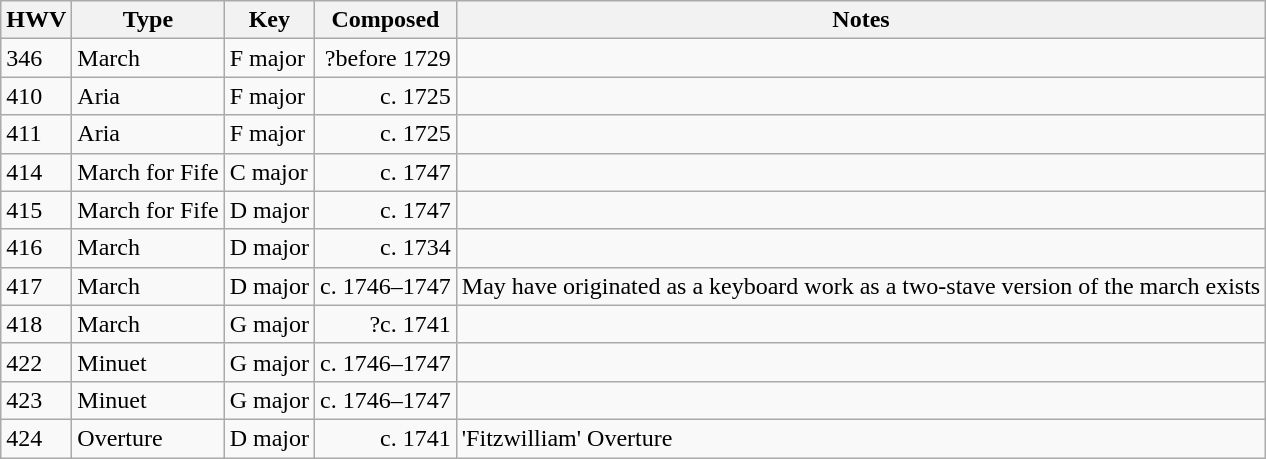<table class="wikitable sortable">
<tr>
<th>HWV</th>
<th>Type</th>
<th>Key</th>
<th>Composed</th>
<th class="unsortable">Notes</th>
</tr>
<tr>
<td>346</td>
<td>March</td>
<td>F major</td>
<td align="right">?before 1729</td>
<td></td>
</tr>
<tr>
<td>410</td>
<td>Aria</td>
<td>F major</td>
<td align="right">c. 1725</td>
<td></td>
</tr>
<tr>
<td>411</td>
<td>Aria</td>
<td>F major</td>
<td align="right">c. 1725</td>
<td></td>
</tr>
<tr>
<td>414</td>
<td>March for Fife</td>
<td>C major</td>
<td align="right">c. 1747</td>
<td></td>
</tr>
<tr>
<td>415</td>
<td>March for Fife</td>
<td>D major</td>
<td align="right">c. 1747</td>
<td></td>
</tr>
<tr>
<td>416</td>
<td>March</td>
<td>D major</td>
<td align="right">c. 1734</td>
<td></td>
</tr>
<tr>
<td>417</td>
<td>March</td>
<td>D major</td>
<td align="right">c. 1746–1747</td>
<td>May have originated as a keyboard work as a two-stave version of the march exists</td>
</tr>
<tr>
<td>418</td>
<td>March</td>
<td>G major</td>
<td align="right">?c. 1741</td>
<td></td>
</tr>
<tr>
<td>422</td>
<td>Minuet</td>
<td>G major</td>
<td align="right">c. 1746–1747</td>
<td></td>
</tr>
<tr>
<td>423</td>
<td>Minuet</td>
<td>G major</td>
<td align="right">c. 1746–1747</td>
<td></td>
</tr>
<tr>
<td>424</td>
<td>Overture</td>
<td>D major</td>
<td align="right">c. 1741</td>
<td>'Fitzwilliam' Overture</td>
</tr>
</table>
